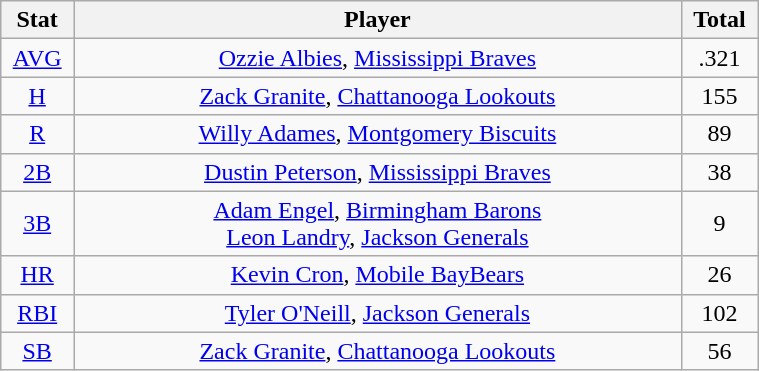<table class="wikitable" width="40%" style="text-align:center;">
<tr>
<th width="5%">Stat</th>
<th width="60%">Player</th>
<th width="5%">Total</th>
</tr>
<tr>
<td><a href='#'>AVG</a></td>
<td><a href='#'>Ozzie Albies</a>, <a href='#'>Mississippi Braves</a></td>
<td>.321</td>
</tr>
<tr>
<td><a href='#'>H</a></td>
<td><a href='#'>Zack Granite</a>, <a href='#'>Chattanooga Lookouts</a></td>
<td>155</td>
</tr>
<tr>
<td><a href='#'>R</a></td>
<td><a href='#'>Willy Adames</a>, <a href='#'>Montgomery Biscuits</a></td>
<td>89</td>
</tr>
<tr>
<td><a href='#'>2B</a></td>
<td><a href='#'>Dustin Peterson</a>, <a href='#'>Mississippi Braves</a></td>
<td>38</td>
</tr>
<tr>
<td><a href='#'>3B</a></td>
<td><a href='#'>Adam Engel</a>, <a href='#'>Birmingham Barons</a> <br> <a href='#'>Leon Landry</a>, <a href='#'>Jackson Generals</a></td>
<td>9</td>
</tr>
<tr>
<td><a href='#'>HR</a></td>
<td><a href='#'>Kevin Cron</a>, <a href='#'>Mobile BayBears</a></td>
<td>26</td>
</tr>
<tr>
<td><a href='#'>RBI</a></td>
<td><a href='#'>Tyler O'Neill</a>, <a href='#'>Jackson Generals</a></td>
<td>102</td>
</tr>
<tr>
<td><a href='#'>SB</a></td>
<td><a href='#'>Zack Granite</a>, <a href='#'>Chattanooga Lookouts</a></td>
<td>56</td>
</tr>
</table>
